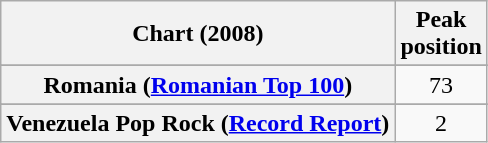<table class="wikitable sortable plainrowheaders">
<tr>
<th>Chart (2008)</th>
<th>Peak<br>position</th>
</tr>
<tr>
</tr>
<tr>
<th scope="row">Romania (<a href='#'>Romanian Top 100</a>)</th>
<td style="text-align:center;">73</td>
</tr>
<tr>
</tr>
<tr>
<th scope="row">Venezuela Pop Rock (<a href='#'>Record Report</a>)</th>
<td align="center">2</td>
</tr>
</table>
